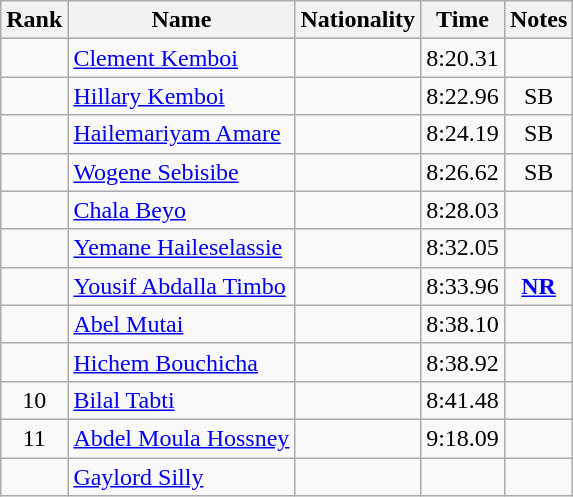<table class="wikitable sortable" style="text-align:center">
<tr>
<th>Rank</th>
<th>Name</th>
<th>Nationality</th>
<th>Time</th>
<th>Notes</th>
</tr>
<tr>
<td></td>
<td align=left><a href='#'>Clement Kemboi</a></td>
<td align=left></td>
<td>8:20.31</td>
<td></td>
</tr>
<tr>
<td></td>
<td align=left><a href='#'>Hillary Kemboi</a></td>
<td align=left></td>
<td>8:22.96</td>
<td>SB</td>
</tr>
<tr>
<td></td>
<td align=left><a href='#'>Hailemariyam Amare</a></td>
<td align=left></td>
<td>8:24.19</td>
<td>SB</td>
</tr>
<tr>
<td></td>
<td align=left><a href='#'>Wogene Sebisibe</a></td>
<td align=left></td>
<td>8:26.62</td>
<td>SB</td>
</tr>
<tr>
<td></td>
<td align=left><a href='#'>Chala Beyo</a></td>
<td align=left></td>
<td>8:28.03</td>
<td></td>
</tr>
<tr>
<td></td>
<td align=left><a href='#'>Yemane Haileselassie</a></td>
<td align=left></td>
<td>8:32.05</td>
<td></td>
</tr>
<tr>
<td></td>
<td align=left><a href='#'>Yousif Abdalla Timbo</a></td>
<td align=left></td>
<td>8:33.96</td>
<td><strong><a href='#'>NR</a></strong></td>
</tr>
<tr>
<td></td>
<td align=left><a href='#'>Abel Mutai</a></td>
<td align=left></td>
<td>8:38.10</td>
<td></td>
</tr>
<tr>
<td></td>
<td align=left><a href='#'>Hichem Bouchicha</a></td>
<td align=left></td>
<td>8:38.92</td>
<td></td>
</tr>
<tr>
<td>10</td>
<td align=left><a href='#'>Bilal Tabti</a></td>
<td align=left></td>
<td>8:41.48</td>
<td></td>
</tr>
<tr>
<td>11</td>
<td align=left><a href='#'>Abdel Moula Hossney</a></td>
<td align=left></td>
<td>9:18.09</td>
<td></td>
</tr>
<tr>
<td></td>
<td align=left><a href='#'>Gaylord Silly</a></td>
<td align=left></td>
<td></td>
<td></td>
</tr>
</table>
